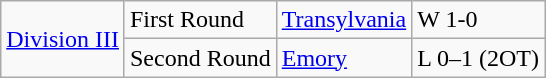<table class="wikitable">
<tr>
<td rowspan="5"><a href='#'>Division III</a></td>
<td>First Round</td>
<td><a href='#'>Transylvania</a></td>
<td>W 1-0</td>
</tr>
<tr>
<td>Second Round</td>
<td><a href='#'>Emory</a></td>
<td>L 0–1 (2OT)</td>
</tr>
</table>
